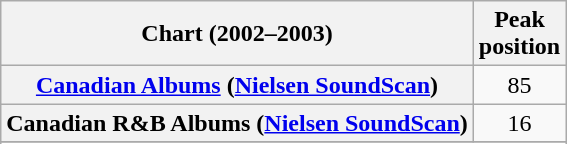<table class="wikitable sortable plainrowheaders">
<tr>
<th>Chart (2002–2003)</th>
<th>Peak<br>position</th>
</tr>
<tr>
<th scope="row"><a href='#'>Canadian Albums</a> (<a href='#'>Nielsen SoundScan</a>)</th>
<td align="center">85</td>
</tr>
<tr>
<th scope="row">Canadian R&B Albums (<a href='#'>Nielsen SoundScan</a>)</th>
<td style="text-align:center;">16</td>
</tr>
<tr>
</tr>
<tr>
</tr>
<tr>
</tr>
<tr>
</tr>
<tr>
</tr>
<tr>
</tr>
<tr>
</tr>
<tr>
</tr>
</table>
